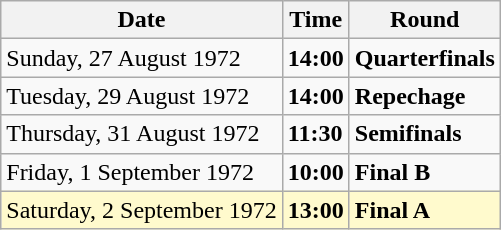<table class="wikitable">
<tr>
<th>Date</th>
<th>Time</th>
<th>Round</th>
</tr>
<tr>
<td>Sunday, 27 August 1972</td>
<td><strong>14:00</strong></td>
<td><strong>Quarterfinals</strong></td>
</tr>
<tr>
<td>Tuesday, 29 August 1972</td>
<td><strong>14:00</strong></td>
<td><strong>Repechage</strong></td>
</tr>
<tr>
<td>Thursday, 31 August 1972</td>
<td><strong>11:30</strong></td>
<td><strong>Semifinals</strong></td>
</tr>
<tr>
<td>Friday, 1 September 1972</td>
<td><strong>10:00</strong></td>
<td><strong>Final B</strong></td>
</tr>
<tr style=background:lemonchiffon>
<td>Saturday, 2 September 1972</td>
<td><strong>13:00</strong></td>
<td><strong>Final A</strong></td>
</tr>
</table>
